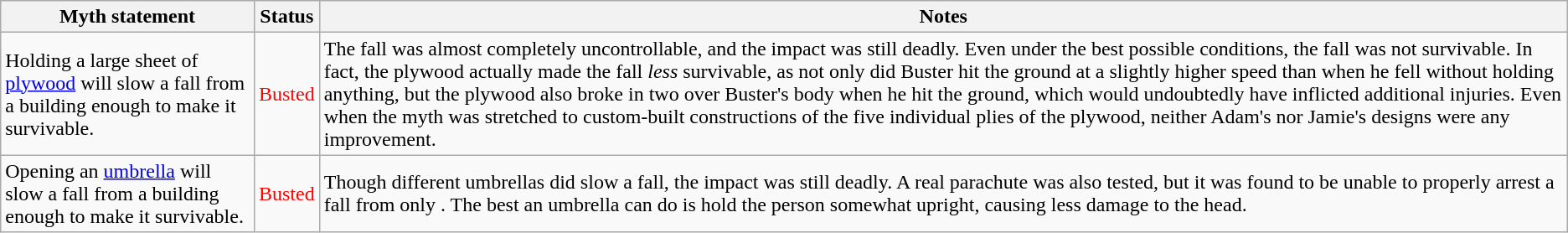<table class="wikitable plainrowheaders">
<tr>
<th>Myth statement</th>
<th>Status</th>
<th>Notes</th>
</tr>
<tr>
<td>Holding a large sheet of <a href='#'>plywood</a> will slow a fall from a building enough to make it survivable.</td>
<td style="color:red">Busted</td>
<td>The fall was almost completely uncontrollable, and the impact was still deadly. Even under the best possible conditions, the fall was not survivable. In fact, the plywood actually made the fall <em>less</em> survivable, as not only did Buster hit the ground at a slightly higher speed than when he fell without holding anything, but the plywood also broke in two over Buster's body when he hit the ground, which would undoubtedly have inflicted additional injuries. Even when the myth was stretched to custom-built constructions of the five individual plies of the plywood, neither Adam's nor Jamie's designs were any improvement.</td>
</tr>
<tr>
<td>Opening an <a href='#'>umbrella</a> will slow a fall from a building enough to make it survivable.</td>
<td style="color:red">Busted</td>
<td>Though different umbrellas did slow a fall, the impact was still deadly. A real parachute was also tested, but it was found to be unable to properly arrest a fall from only . The best an umbrella can do is hold the person somewhat upright, causing less damage to the head.</td>
</tr>
</table>
